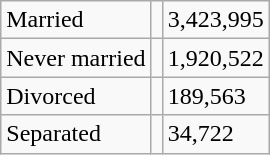<table class="wikitable">
<tr>
<td>Married</td>
<td></td>
<td>3,423,995</td>
</tr>
<tr>
<td>Never married</td>
<td></td>
<td>1,920,522</td>
</tr>
<tr>
<td>Divorced</td>
<td></td>
<td>189,563</td>
</tr>
<tr>
<td>Separated</td>
<td></td>
<td>34,722</td>
</tr>
</table>
